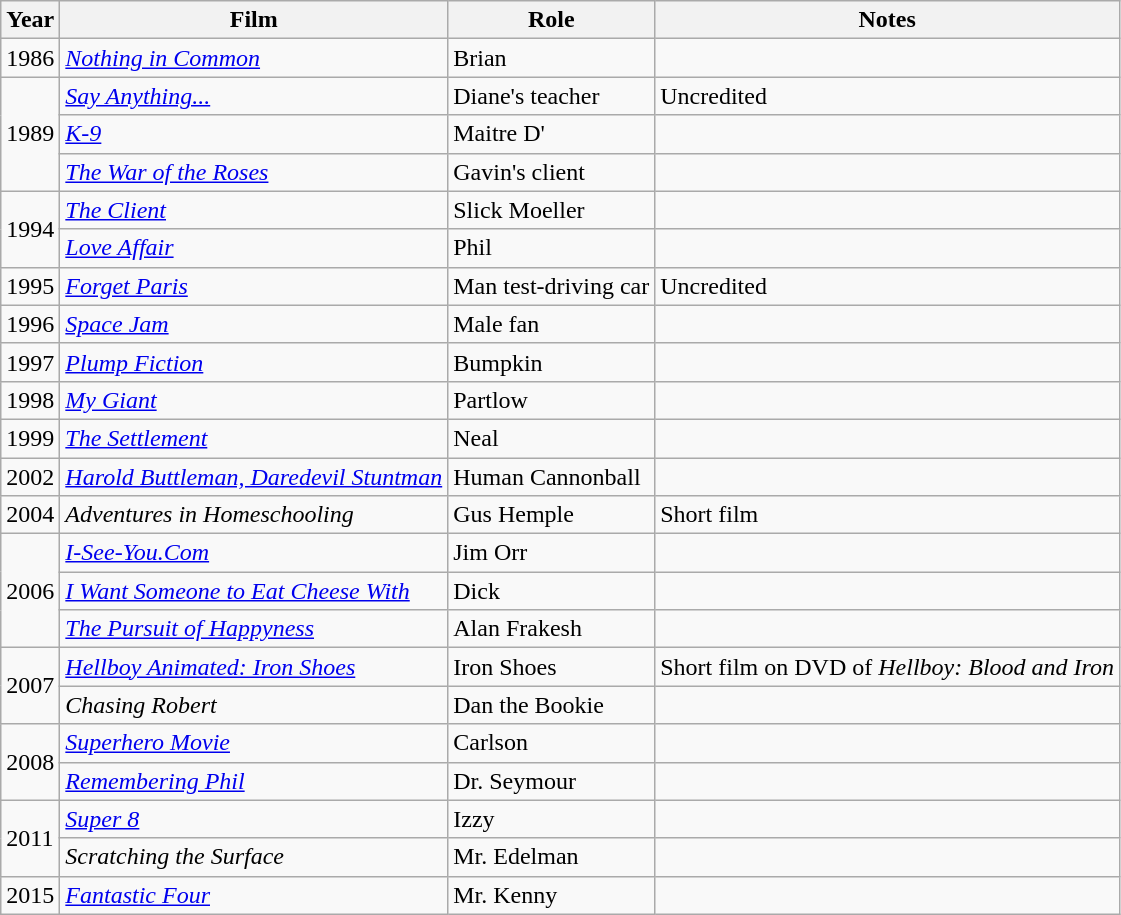<table class="wikitable sortable">
<tr>
<th>Year</th>
<th>Film</th>
<th>Role</th>
<th class="unsortable">Notes</th>
</tr>
<tr>
<td>1986</td>
<td><em><a href='#'>Nothing in Common</a></em></td>
<td>Brian</td>
<td></td>
</tr>
<tr>
<td rowspan="3">1989</td>
<td><em><a href='#'>Say Anything...</a></em></td>
<td>Diane's teacher</td>
<td>Uncredited</td>
</tr>
<tr>
<td><em><a href='#'>K-9</a></em></td>
<td>Maitre D'</td>
<td></td>
</tr>
<tr>
<td data-sort-value="War of the Roses, The"><em><a href='#'>The War of the Roses</a></em></td>
<td>Gavin's client</td>
<td></td>
</tr>
<tr>
<td rowspan="2">1994</td>
<td data-sort-value="Client, The"><em><a href='#'>The Client</a></em></td>
<td>Slick Moeller</td>
<td></td>
</tr>
<tr>
<td><em><a href='#'>Love Affair</a></em></td>
<td>Phil</td>
<td></td>
</tr>
<tr>
<td>1995</td>
<td><em><a href='#'>Forget Paris</a></em></td>
<td>Man test-driving car</td>
<td>Uncredited</td>
</tr>
<tr>
<td>1996</td>
<td><em><a href='#'>Space Jam</a></em></td>
<td>Male fan</td>
<td></td>
</tr>
<tr>
<td>1997</td>
<td><em><a href='#'>Plump Fiction</a></em></td>
<td>Bumpkin</td>
<td></td>
</tr>
<tr>
<td>1998</td>
<td><em><a href='#'>My Giant</a></em></td>
<td>Partlow</td>
<td></td>
</tr>
<tr>
<td>1999</td>
<td data-sort-value="Settlement, The"><em><a href='#'>The Settlement</a></em></td>
<td>Neal</td>
<td></td>
</tr>
<tr>
<td>2002</td>
<td><em><a href='#'>Harold Buttleman, Daredevil Stuntman</a></em></td>
<td>Human Cannonball</td>
<td></td>
</tr>
<tr>
<td>2004</td>
<td><em>Adventures in Homeschooling</em></td>
<td>Gus Hemple</td>
<td>Short film</td>
</tr>
<tr>
<td rowspan="3">2006</td>
<td><em><a href='#'>I-See-You.Com</a></em></td>
<td>Jim Orr</td>
<td></td>
</tr>
<tr>
<td><em><a href='#'>I Want Someone to Eat Cheese With</a></em></td>
<td>Dick</td>
<td></td>
</tr>
<tr>
<td data-sort-value="Pursuit of Happyness, The"><em><a href='#'>The Pursuit of Happyness</a></em></td>
<td>Alan Frakesh</td>
<td></td>
</tr>
<tr>
<td rowspan="2">2007</td>
<td><em><a href='#'>Hellboy Animated: Iron Shoes</a></em></td>
<td>Iron Shoes</td>
<td>Short film on DVD of <em>Hellboy: Blood and Iron</em></td>
</tr>
<tr>
<td><em>Chasing Robert</em></td>
<td>Dan the Bookie</td>
<td></td>
</tr>
<tr>
<td rowspan="2">2008</td>
<td><em><a href='#'>Superhero Movie</a></em></td>
<td>Carlson</td>
<td></td>
</tr>
<tr>
<td><em><a href='#'>Remembering Phil</a></em></td>
<td>Dr. Seymour</td>
<td></td>
</tr>
<tr>
<td rowspan="2">2011</td>
<td><em><a href='#'>Super 8</a></em></td>
<td>Izzy</td>
<td></td>
</tr>
<tr>
<td><em>Scratching the Surface</em></td>
<td>Mr. Edelman</td>
<td></td>
</tr>
<tr>
<td>2015</td>
<td><em><a href='#'>Fantastic Four</a></em></td>
<td>Mr. Kenny</td>
<td></td>
</tr>
</table>
